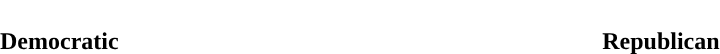<table style="width:60%; text-align:center">
<tr style="color:white">
<td style="background:">258</td>
<td style="background:">1</td>
<td style="background:">176</td>
</tr>
<tr>
<td><span><strong>Democratic</strong></span></td>
<td></td>
<td><span><strong>Republican</strong></span></td>
</tr>
</table>
